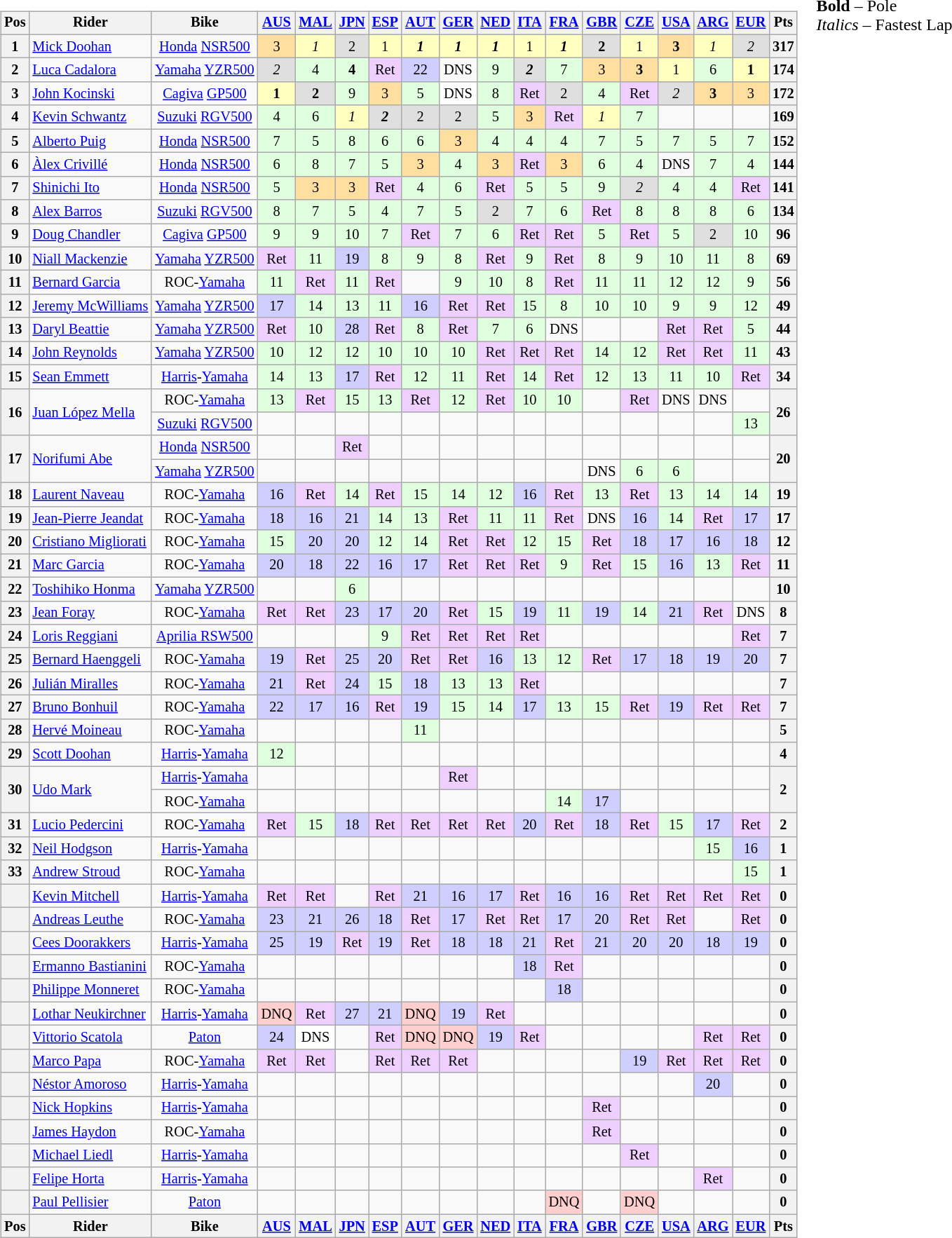<table>
<tr>
<td><br><table class="wikitable" style="font-size: 85%; text-align:center">
<tr valign="top">
<th valign="middle">Pos</th>
<th valign="middle">Rider</th>
<th valign="middle">Bike<br></th>
<th><a href='#'>AUS</a><br></th>
<th><a href='#'>MAL</a><br></th>
<th><a href='#'>JPN</a><br></th>
<th><a href='#'>ESP</a><br></th>
<th><a href='#'>AUT</a><br></th>
<th><a href='#'>GER</a><br></th>
<th><a href='#'>NED</a><br></th>
<th><a href='#'>ITA</a><br></th>
<th><a href='#'>FRA</a><br></th>
<th><a href='#'>GBR</a><br></th>
<th><a href='#'>CZE</a><br></th>
<th><a href='#'>USA</a><br></th>
<th><a href='#'>ARG</a><br></th>
<th><a href='#'>EUR</a><br></th>
<th valign="middle">Pts</th>
</tr>
<tr>
<th>1</th>
<td align="left"> <a href='#'>Mick Doohan</a></td>
<td><a href='#'>Honda</a> <a href='#'>NSR500</a></td>
<td style="background:#ffdf9f;">3</td>
<td style="background:#ffffbf;"><em>1</em></td>
<td style="background:#dfdfdf;">2</td>
<td style="background:#ffffbf;">1</td>
<td style="background:#ffffbf;"><strong><em>1</em></strong></td>
<td style="background:#ffffbf;"><strong><em>1</em></strong></td>
<td style="background:#ffffbf;"><strong><em>1</em></strong></td>
<td style="background:#ffffbf;">1</td>
<td style="background:#ffffbf;"><strong><em>1</em></strong></td>
<td style="background:#dfdfdf;"><strong>2</strong></td>
<td style="background:#ffffbf;">1</td>
<td style="background:#ffdf9f;"><strong>3</strong></td>
<td style="background:#ffffbf;"><em>1</em></td>
<td style="background:#dfdfdf;"><em>2</em></td>
<th>317</th>
</tr>
<tr>
<th>2</th>
<td align="left"> <a href='#'>Luca Cadalora</a></td>
<td><a href='#'>Yamaha</a> <a href='#'>YZR500</a></td>
<td style="background:#dfdfdf;"><em>2</em></td>
<td style="background:#dfffdf;">4</td>
<td style="background:#dfffdf;"><strong>4</strong></td>
<td style="background:#efcfff;">Ret</td>
<td style="background:#cfcfff;">22</td>
<td>DNS</td>
<td style="background:#dfffdf;">9</td>
<td style="background:#dfdfdf;"><strong><em>2</em></strong></td>
<td style="background:#dfffdf;">7</td>
<td style="background:#ffdf9f;">3</td>
<td style="background:#ffdf9f;"><strong>3</strong></td>
<td style="background:#ffffbf;">1</td>
<td style="background:#dfffdf;">6</td>
<td style="background:#ffffbf;"><strong>1</strong></td>
<th>174</th>
</tr>
<tr>
<th>3</th>
<td align="left"> <a href='#'>John Kocinski</a></td>
<td><a href='#'>Cagiva</a> <a href='#'>GP500</a></td>
<td style="background:#ffffbf;"><strong>1</strong></td>
<td style="background:#dfdfdf;"><strong>2</strong></td>
<td style="background:#dfffdf;">9</td>
<td style="background:#ffdf9f;">3</td>
<td style="background:#dfffdf;">5</td>
<td style="background:#ffffff;">DNS</td>
<td style="background:#dfffdf;">8</td>
<td style="background:#efcfff;">Ret</td>
<td style="background:#dfdfdf;">2</td>
<td style="background:#dfffdf;">4</td>
<td style="background:#efcfff;">Ret</td>
<td style="background:#dfdfdf;"><em>2</em></td>
<td style="background:#ffdf9f;"><strong>3</strong></td>
<td style="background:#ffdf9f;">3</td>
<th>172</th>
</tr>
<tr>
<th>4</th>
<td align="left"> <a href='#'>Kevin Schwantz</a></td>
<td><a href='#'>Suzuki</a> <a href='#'>RGV500</a></td>
<td style="background:#dfffdf;">4</td>
<td style="background:#dfffdf;">6</td>
<td style="background:#ffffbf;"><em>1</em></td>
<td style="background:#dfdfdf;"><strong><em>2</em></strong></td>
<td style="background:#dfdfdf;">2</td>
<td style="background:#dfdfdf;">2</td>
<td style="background:#dfffdf;">5</td>
<td style="background:#ffdf9f;">3</td>
<td style="background:#efcfff;">Ret</td>
<td style="background:#ffffbf;"><em>1</em></td>
<td style="background:#dfffdf;">7</td>
<td></td>
<td></td>
<td></td>
<th>169</th>
</tr>
<tr>
<th>5</th>
<td align="left"> <a href='#'>Alberto Puig</a></td>
<td><a href='#'>Honda</a> <a href='#'>NSR500</a></td>
<td style="background:#dfffdf;">7</td>
<td style="background:#dfffdf;">5</td>
<td style="background:#dfffdf;">8</td>
<td style="background:#dfffdf;">6</td>
<td style="background:#dfffdf;">6</td>
<td style="background:#ffdf9f;">3</td>
<td style="background:#dfffdf;">4</td>
<td style="background:#dfffdf;">4</td>
<td style="background:#dfffdf;">4</td>
<td style="background:#dfffdf;">7</td>
<td style="background:#dfffdf;">5</td>
<td style="background:#dfffdf;">7</td>
<td style="background:#dfffdf;">5</td>
<td style="background:#dfffdf;">7</td>
<th>152</th>
</tr>
<tr>
<th>6</th>
<td align="left"> <a href='#'>Àlex Crivillé</a></td>
<td><a href='#'>Honda</a> <a href='#'>NSR500</a></td>
<td style="background:#dfffdf;">6</td>
<td style="background:#dfffdf;">8</td>
<td style="background:#dfffdf;">7</td>
<td style="background:#dfffdf;">5</td>
<td style="background:#ffdf9f;">3</td>
<td style="background:#dfffdf;">4</td>
<td style="background:#ffdf9f;">3</td>
<td style="background:#efcfff;">Ret</td>
<td style="background:#ffdf9f;">3</td>
<td style="background:#dfffdf;">6</td>
<td style="background:#dfffdf;">4</td>
<td>DNS</td>
<td style="background:#dfffdf;">7</td>
<td style="background:#dfffdf;">4</td>
<th>144</th>
</tr>
<tr>
<th>7</th>
<td align="left"> <a href='#'>Shinichi Ito</a></td>
<td><a href='#'>Honda</a> <a href='#'>NSR500</a></td>
<td style="background:#dfffdf;">5</td>
<td style="background:#ffdf9f;">3</td>
<td style="background:#ffdf9f;">3</td>
<td style="background:#efcfff;">Ret</td>
<td style="background:#dfffdf;">4</td>
<td style="background:#dfffdf;">6</td>
<td style="background:#efcfff;">Ret</td>
<td style="background:#dfffdf;">5</td>
<td style="background:#dfffdf;">5</td>
<td style="background:#dfffdf;">9</td>
<td style="background:#dfdfdf;"><em>2</em></td>
<td style="background:#dfffdf;">4</td>
<td style="background:#dfffdf;">4</td>
<td style="background:#efcfff;">Ret</td>
<th>141</th>
</tr>
<tr>
<th>8</th>
<td align="left"> <a href='#'>Alex Barros</a></td>
<td><a href='#'>Suzuki</a> <a href='#'>RGV500</a></td>
<td style="background:#dfffdf;">8</td>
<td style="background:#dfffdf;">7</td>
<td style="background:#dfffdf;">5</td>
<td style="background:#dfffdf;">4</td>
<td style="background:#dfffdf;">7</td>
<td style="background:#dfffdf;">5</td>
<td style="background:#dfdfdf;">2</td>
<td style="background:#dfffdf;">7</td>
<td style="background:#dfffdf;">6</td>
<td style="background:#efcfff;">Ret</td>
<td style="background:#dfffdf;">8</td>
<td style="background:#dfffdf;">8</td>
<td style="background:#dfffdf;">8</td>
<td style="background:#dfffdf;">6</td>
<th>134</th>
</tr>
<tr>
<th>9</th>
<td align="left"> <a href='#'>Doug Chandler</a></td>
<td><a href='#'>Cagiva</a> <a href='#'>GP500</a></td>
<td style="background:#dfffdf;">9</td>
<td style="background:#dfffdf;">9</td>
<td style="background:#dfffdf;">10</td>
<td style="background:#dfffdf;">7</td>
<td style="background:#efcfff;">Ret</td>
<td style="background:#dfffdf;">7</td>
<td style="background:#dfffdf;">6</td>
<td style="background:#efcfff;">Ret</td>
<td style="background:#efcfff;">Ret</td>
<td style="background:#dfffdf;">5</td>
<td style="background:#efcfff;">Ret</td>
<td style="background:#dfffdf;">5</td>
<td style="background:#dfdfdf;">2</td>
<td style="background:#dfffdf;">10</td>
<th>96</th>
</tr>
<tr>
<th>10</th>
<td align="left"> <a href='#'>Niall Mackenzie</a></td>
<td><a href='#'>Yamaha</a> <a href='#'>YZR500</a></td>
<td style="background:#efcfff;">Ret</td>
<td style="background:#dfffdf;">11</td>
<td style="background:#cfcfff;">19</td>
<td style="background:#dfffdf;">8</td>
<td style="background:#dfffdf;">9</td>
<td style="background:#dfffdf;">8</td>
<td style="background:#efcfff;">Ret</td>
<td style="background:#dfffdf;">9</td>
<td style="background:#efcfff;">Ret</td>
<td style="background:#dfffdf;">8</td>
<td style="background:#dfffdf;">9</td>
<td style="background:#dfffdf;">10</td>
<td style="background:#dfffdf;">11</td>
<td style="background:#dfffdf;">8</td>
<th>69</th>
</tr>
<tr>
<th>11</th>
<td align="left"> <a href='#'>Bernard Garcia</a></td>
<td>ROC-<a href='#'>Yamaha</a></td>
<td style="background:#dfffdf;">11</td>
<td style="background:#efcfff;">Ret</td>
<td style="background:#dfffdf;">11</td>
<td style="background:#efcfff;">Ret</td>
<td></td>
<td style="background:#dfffdf;">9</td>
<td style="background:#dfffdf;">10</td>
<td style="background:#dfffdf;">8</td>
<td style="background:#efcfff;">Ret</td>
<td style="background:#dfffdf;">11</td>
<td style="background:#dfffdf;">11</td>
<td style="background:#dfffdf;">12</td>
<td style="background:#dfffdf;">12</td>
<td style="background:#dfffdf;">9</td>
<th>56</th>
</tr>
<tr>
<th>12</th>
<td align="left"> <a href='#'>Jeremy McWilliams</a></td>
<td><a href='#'>Yamaha</a> <a href='#'>YZR500</a></td>
<td style="background:#cfcfff;">17</td>
<td style="background:#dfffdf;">14</td>
<td style="background:#dfffdf;">13</td>
<td style="background:#dfffdf;">11</td>
<td style="background:#cfcfff;">16</td>
<td style="background:#efcfff;">Ret</td>
<td style="background:#efcfff;">Ret</td>
<td style="background:#dfffdf;">15</td>
<td style="background:#dfffdf;">8</td>
<td style="background:#dfffdf;">10</td>
<td style="background:#dfffdf;">10</td>
<td style="background:#dfffdf;">9</td>
<td style="background:#dfffdf;">9</td>
<td style="background:#dfffdf;">12</td>
<th>49</th>
</tr>
<tr>
<th>13</th>
<td align="left"> <a href='#'>Daryl Beattie</a></td>
<td><a href='#'>Yamaha</a> <a href='#'>YZR500</a></td>
<td style="background:#efcfff;">Ret</td>
<td style="background:#dfffdf;">10</td>
<td style="background:#cfcfff;">28</td>
<td style="background:#efcfff;">Ret</td>
<td style="background:#dfffdf;">8</td>
<td style="background:#efcfff;">Ret</td>
<td style="background:#dfffdf;">7</td>
<td style="background:#dfffdf;">6</td>
<td>DNS</td>
<td></td>
<td></td>
<td style="background:#efcfff;">Ret</td>
<td style="background:#efcfff;">Ret</td>
<td style="background:#dfffdf;">5</td>
<th>44</th>
</tr>
<tr>
<th>14</th>
<td align="left"> <a href='#'>John Reynolds</a></td>
<td><a href='#'>Yamaha</a> <a href='#'>YZR500</a></td>
<td style="background:#dfffdf;">10</td>
<td style="background:#dfffdf;">12</td>
<td style="background:#dfffdf;">12</td>
<td style="background:#dfffdf;">10</td>
<td style="background:#dfffdf;">10</td>
<td style="background:#dfffdf;">10</td>
<td style="background:#efcfff;">Ret</td>
<td style="background:#efcfff;">Ret</td>
<td style="background:#efcfff;">Ret</td>
<td style="background:#dfffdf;">14</td>
<td style="background:#dfffdf;">12</td>
<td style="background:#efcfff;">Ret</td>
<td style="background:#efcfff;">Ret</td>
<td style="background:#dfffdf;">11</td>
<th>43</th>
</tr>
<tr>
<th>15</th>
<td align="left"> <a href='#'>Sean Emmett</a></td>
<td><a href='#'>Harris</a>-<a href='#'>Yamaha</a></td>
<td style="background:#dfffdf;">14</td>
<td style="background:#dfffdf;">13</td>
<td style="background:#cfcfff;">17</td>
<td style="background:#efcfff;">Ret</td>
<td style="background:#dfffdf;">12</td>
<td style="background:#dfffdf;">11</td>
<td style="background:#efcfff;">Ret</td>
<td style="background:#dfffdf;">14</td>
<td style="background:#efcfff;">Ret</td>
<td style="background:#dfffdf;">12</td>
<td style="background:#dfffdf;">13</td>
<td style="background:#dfffdf;">11</td>
<td style="background:#dfffdf;">10</td>
<td style="background:#efcfff;">Ret</td>
<th>34</th>
</tr>
<tr>
<th rowspan=2>16</th>
<td rowspan=2 align="left"> <a href='#'>Juan López Mella</a></td>
<td>ROC-<a href='#'>Yamaha</a></td>
<td style="background:#dfffdf;">13</td>
<td style="background:#efcfff;">Ret</td>
<td style="background:#dfffdf;">15</td>
<td style="background:#dfffdf;">13</td>
<td style="background:#efcfff;">Ret</td>
<td style="background:#dfffdf;">12</td>
<td style="background:#efcfff;">Ret</td>
<td style="background:#dfffdf;">10</td>
<td style="background:#dfffdf;">10</td>
<td></td>
<td style="background:#efcfff;">Ret</td>
<td>DNS</td>
<td>DNS</td>
<td></td>
<th rowspan=2>26</th>
</tr>
<tr>
<td><a href='#'>Suzuki</a> <a href='#'>RGV500</a></td>
<td></td>
<td></td>
<td></td>
<td></td>
<td></td>
<td></td>
<td></td>
<td></td>
<td></td>
<td></td>
<td></td>
<td></td>
<td></td>
<td style="background:#dfffdf;">13</td>
</tr>
<tr>
<th rowspan=2>17</th>
<td rowspan=2 align="left"> <a href='#'>Norifumi Abe</a></td>
<td><a href='#'>Honda</a> <a href='#'>NSR500</a></td>
<td></td>
<td></td>
<td style="background:#efcfff;">Ret</td>
<td></td>
<td></td>
<td></td>
<td></td>
<td></td>
<td></td>
<td></td>
<td></td>
<td></td>
<td></td>
<td></td>
<th rowspan=2>20</th>
</tr>
<tr>
<td><a href='#'>Yamaha</a> <a href='#'>YZR500</a></td>
<td></td>
<td></td>
<td></td>
<td></td>
<td></td>
<td></td>
<td></td>
<td></td>
<td></td>
<td>DNS</td>
<td style="background:#dfffdf;">6</td>
<td style="background:#dfffdf;">6</td>
<td></td>
<td></td>
</tr>
<tr>
<th>18</th>
<td align="left"> <a href='#'>Laurent Naveau</a></td>
<td>ROC-<a href='#'>Yamaha</a></td>
<td style="background:#cfcfff;">16</td>
<td style="background:#efcfff;">Ret</td>
<td style="background:#dfffdf;">14</td>
<td style="background:#efcfff;">Ret</td>
<td style="background:#dfffdf;">15</td>
<td style="background:#dfffdf;">14</td>
<td style="background:#dfffdf;">12</td>
<td style="background:#cfcfff;">16</td>
<td style="background:#efcfff;">Ret</td>
<td style="background:#dfffdf;">13</td>
<td style="background:#efcfff;">Ret</td>
<td style="background:#dfffdf;">13</td>
<td style="background:#dfffdf;">14</td>
<td style="background:#dfffdf;">14</td>
<th>19</th>
</tr>
<tr>
<th>19</th>
<td align="left"> <a href='#'>Jean-Pierre Jeandat</a></td>
<td>ROC-<a href='#'>Yamaha</a></td>
<td style="background:#cfcfff;">18</td>
<td style="background:#cfcfff;">16</td>
<td style="background:#cfcfff;">21</td>
<td style="background:#dfffdf;">14</td>
<td style="background:#dfffdf;">13</td>
<td style="background:#efcfff;">Ret</td>
<td style="background:#dfffdf;">11</td>
<td style="background:#dfffdf;">11</td>
<td style="background:#efcfff;">Ret</td>
<td>DNS</td>
<td style="background:#cfcfff;">16</td>
<td style="background:#dfffdf;">14</td>
<td style="background:#efcfff;">Ret</td>
<td style="background:#cfcfff;">17</td>
<th>17</th>
</tr>
<tr>
<th>20</th>
<td align="left"> <a href='#'>Cristiano Migliorati</a></td>
<td>ROC-<a href='#'>Yamaha</a></td>
<td style="background:#dfffdf;">15</td>
<td style="background:#cfcfff;">20</td>
<td style="background:#cfcfff;">20</td>
<td style="background:#dfffdf;">12</td>
<td style="background:#dfffdf;">14</td>
<td style="background:#efcfff;">Ret</td>
<td style="background:#efcfff;">Ret</td>
<td style="background:#dfffdf;">12</td>
<td style="background:#dfffdf;">15</td>
<td style="background:#efcfff;">Ret</td>
<td style="background:#cfcfff;">18</td>
<td style="background:#cfcfff;">17</td>
<td style="background:#cfcfff;">16</td>
<td style="background:#cfcfff;">18</td>
<th>12</th>
</tr>
<tr>
<th>21</th>
<td align="left"> <a href='#'>Marc Garcia</a></td>
<td>ROC-<a href='#'>Yamaha</a></td>
<td style="background:#cfcfff;">20</td>
<td style="background:#cfcfff;">18</td>
<td style="background:#cfcfff;">22</td>
<td style="background:#cfcfff;">16</td>
<td style="background:#cfcfff;">17</td>
<td style="background:#efcfff;">Ret</td>
<td style="background:#efcfff;">Ret</td>
<td style="background:#efcfff;">Ret</td>
<td style="background:#dfffdf;">9</td>
<td style="background:#efcfff;">Ret</td>
<td style="background:#dfffdf;">15</td>
<td style="background:#cfcfff;">16</td>
<td style="background:#dfffdf;">13</td>
<td style="background:#efcfff;">Ret</td>
<th>11</th>
</tr>
<tr>
<th>22</th>
<td align="left"> <a href='#'>Toshihiko Honma</a></td>
<td><a href='#'>Yamaha</a> <a href='#'>YZR500</a></td>
<td></td>
<td></td>
<td style="background:#dfffdf;">6</td>
<td></td>
<td></td>
<td></td>
<td></td>
<td></td>
<td></td>
<td></td>
<td></td>
<td></td>
<td></td>
<td></td>
<th>10</th>
</tr>
<tr>
<th>23</th>
<td align="left"> <a href='#'>Jean Foray</a></td>
<td>ROC-<a href='#'>Yamaha</a></td>
<td style="background:#efcfff;">Ret</td>
<td style="background:#efcfff;">Ret</td>
<td style="background:#cfcfff;">23</td>
<td style="background:#cfcfff;">17</td>
<td style="background:#cfcfff;">20</td>
<td style="background:#efcfff;">Ret</td>
<td style="background:#dfffdf;">15</td>
<td style="background:#cfcfff;">19</td>
<td style="background:#dfffdf;">11</td>
<td style="background:#cfcfff;">19</td>
<td style="background:#dfffdf;">14</td>
<td style="background:#cfcfff;">21</td>
<td style="background:#efcfff;">Ret</td>
<td>DNS</td>
<th>8</th>
</tr>
<tr>
<th>24</th>
<td align="left"> <a href='#'>Loris Reggiani</a></td>
<td><a href='#'>Aprilia RSW500</a></td>
<td></td>
<td></td>
<td></td>
<td style="background:#dfffdf;">9</td>
<td style="background:#efcfff;">Ret</td>
<td style="background:#efcfff;">Ret</td>
<td style="background:#efcfff;">Ret</td>
<td style="background:#efcfff;">Ret</td>
<td></td>
<td></td>
<td></td>
<td></td>
<td></td>
<td style="background:#efcfff;">Ret</td>
<th>7</th>
</tr>
<tr>
<th>25</th>
<td align="left"> <a href='#'>Bernard Haenggeli</a></td>
<td>ROC-<a href='#'>Yamaha</a></td>
<td style="background:#cfcfff;">19</td>
<td style="background:#efcfff;">Ret</td>
<td style="background:#cfcfff;">25</td>
<td style="background:#cfcfff;">20</td>
<td style="background:#efcfff;">Ret</td>
<td style="background:#efcfff;">Ret</td>
<td style="background:#cfcfff;">16</td>
<td style="background:#dfffdf;">13</td>
<td style="background:#dfffdf;">12</td>
<td style="background:#efcfff;">Ret</td>
<td style="background:#cfcfff;">17</td>
<td style="background:#cfcfff;">18</td>
<td style="background:#cfcfff;">19</td>
<td style="background:#cfcfff;">20</td>
<th>7</th>
</tr>
<tr>
<th>26</th>
<td align="left"> <a href='#'>Julián Miralles</a></td>
<td>ROC-<a href='#'>Yamaha</a></td>
<td style="background:#cfcfff;">21</td>
<td style="background:#efcfff;">Ret</td>
<td style="background:#cfcfff;">24</td>
<td style="background:#dfffdf;">15</td>
<td style="background:#cfcfff;">18</td>
<td style="background:#dfffdf;">13</td>
<td style="background:#dfffdf;">13</td>
<td style="background:#efcfff;">Ret</td>
<td></td>
<td></td>
<td></td>
<td></td>
<td></td>
<td></td>
<th>7</th>
</tr>
<tr>
<th>27</th>
<td align="left"> <a href='#'>Bruno Bonhuil</a></td>
<td>ROC-<a href='#'>Yamaha</a></td>
<td style="background:#cfcfff;">22</td>
<td style="background:#cfcfff;">17</td>
<td style="background:#cfcfff;">16</td>
<td style="background:#efcfff;">Ret</td>
<td style="background:#cfcfff;">19</td>
<td style="background:#dfffdf;">15</td>
<td style="background:#dfffdf;">14</td>
<td style="background:#cfcfff;">17</td>
<td style="background:#dfffdf;">13</td>
<td style="background:#dfffdf;">15</td>
<td style="background:#efcfff;">Ret</td>
<td style="background:#cfcfff;">19</td>
<td style="background:#efcfff;">Ret</td>
<td style="background:#efcfff;">Ret</td>
<th>7</th>
</tr>
<tr>
<th>28</th>
<td align="left"> <a href='#'>Hervé Moineau</a></td>
<td>ROC-<a href='#'>Yamaha</a></td>
<td></td>
<td></td>
<td></td>
<td></td>
<td style="background:#dfffdf;">11</td>
<td></td>
<td></td>
<td></td>
<td></td>
<td></td>
<td></td>
<td></td>
<td></td>
<td></td>
<th>5</th>
</tr>
<tr>
<th>29</th>
<td align="left"> <a href='#'>Scott Doohan</a></td>
<td><a href='#'>Harris</a>-<a href='#'>Yamaha</a></td>
<td style="background:#dfffdf;">12</td>
<td></td>
<td></td>
<td></td>
<td></td>
<td></td>
<td></td>
<td></td>
<td></td>
<td></td>
<td></td>
<td></td>
<td></td>
<td></td>
<th>4</th>
</tr>
<tr>
<th rowspan=2>30</th>
<td rowspan=2 align="left"> <a href='#'>Udo Mark</a></td>
<td><a href='#'>Harris</a>-<a href='#'>Yamaha</a></td>
<td></td>
<td></td>
<td></td>
<td></td>
<td></td>
<td style="background:#efcfff;">Ret</td>
<td></td>
<td></td>
<td></td>
<td></td>
<td></td>
<td></td>
<td></td>
<td></td>
<th rowspan=2>2</th>
</tr>
<tr>
<td>ROC-<a href='#'>Yamaha</a></td>
<td></td>
<td></td>
<td></td>
<td></td>
<td></td>
<td></td>
<td></td>
<td></td>
<td style="background:#dfffdf;">14</td>
<td style="background:#cfcfff;">17</td>
<td></td>
<td></td>
<td></td>
<td></td>
</tr>
<tr>
<th>31</th>
<td align="left"> <a href='#'>Lucio Pedercini</a></td>
<td>ROC-<a href='#'>Yamaha</a></td>
<td style="background:#efcfff;">Ret</td>
<td style="background:#dfffdf;">15</td>
<td style="background:#cfcfff;">18</td>
<td style="background:#efcfff;">Ret</td>
<td style="background:#efcfff;">Ret</td>
<td style="background:#efcfff;">Ret</td>
<td style="background:#efcfff;">Ret</td>
<td style="background:#cfcfff;">20</td>
<td style="background:#efcfff;">Ret</td>
<td style="background:#cfcfff;">18</td>
<td style="background:#efcfff;">Ret</td>
<td style="background:#dfffdf;">15</td>
<td style="background:#cfcfff;">17</td>
<td style="background:#efcfff;">Ret</td>
<th>2</th>
</tr>
<tr>
<th>32</th>
<td align="left"> <a href='#'>Neil Hodgson</a></td>
<td><a href='#'>Harris</a>-<a href='#'>Yamaha</a></td>
<td></td>
<td></td>
<td></td>
<td></td>
<td></td>
<td></td>
<td></td>
<td></td>
<td></td>
<td></td>
<td></td>
<td></td>
<td style="background:#dfffdf;">15</td>
<td style="background:#cfcfff;">16</td>
<th>1</th>
</tr>
<tr>
<th>33</th>
<td align="left"> <a href='#'>Andrew Stroud</a></td>
<td>ROC-<a href='#'>Yamaha</a></td>
<td></td>
<td></td>
<td></td>
<td></td>
<td></td>
<td></td>
<td></td>
<td></td>
<td></td>
<td></td>
<td></td>
<td></td>
<td></td>
<td style="background:#dfffdf;">15</td>
<th>1</th>
</tr>
<tr>
<th></th>
<td align="left"> <a href='#'>Kevin Mitchell</a></td>
<td><a href='#'>Harris</a>-<a href='#'>Yamaha</a></td>
<td style="background:#efcfff;">Ret</td>
<td style="background:#efcfff;">Ret</td>
<td></td>
<td style="background:#efcfff;">Ret</td>
<td style="background:#cfcfff;">21</td>
<td style="background:#cfcfff;">16</td>
<td style="background:#cfcfff;">17</td>
<td style="background:#efcfff;">Ret</td>
<td style="background:#cfcfff;">16</td>
<td style="background:#cfcfff;">16</td>
<td style="background:#efcfff;">Ret</td>
<td style="background:#efcfff;">Ret</td>
<td style="background:#efcfff;">Ret</td>
<td style="background:#efcfff;">Ret</td>
<th>0</th>
</tr>
<tr>
<th></th>
<td align="left"> <a href='#'>Andreas Leuthe</a></td>
<td>ROC-<a href='#'>Yamaha</a></td>
<td style="background:#cfcfff;">23</td>
<td style="background:#cfcfff;">21</td>
<td style="background:#cfcfff;">26</td>
<td style="background:#cfcfff;">18</td>
<td style="background:#efcfff;">Ret</td>
<td style="background:#cfcfff;">17</td>
<td style="background:#efcfff;">Ret</td>
<td style="background:#efcfff;">Ret</td>
<td style="background:#cfcfff;">17</td>
<td style="background:#cfcfff;">20</td>
<td style="background:#efcfff;">Ret</td>
<td style="background:#efcfff;">Ret</td>
<td></td>
<td style="background:#efcfff;">Ret</td>
<th>0</th>
</tr>
<tr>
<th></th>
<td align="left"> <a href='#'>Cees Doorakkers</a></td>
<td><a href='#'>Harris</a>-<a href='#'>Yamaha</a></td>
<td style="background:#cfcfff;">25</td>
<td style="background:#cfcfff;">19</td>
<td style="background:#efcfff;">Ret</td>
<td style="background:#cfcfff;">19</td>
<td style="background:#efcfff;">Ret</td>
<td style="background:#cfcfff;">18</td>
<td style="background:#cfcfff;">18</td>
<td style="background:#cfcfff;">21</td>
<td style="background:#efcfff;">Ret</td>
<td style="background:#cfcfff;">21</td>
<td style="background:#cfcfff;">20</td>
<td style="background:#cfcfff;">20</td>
<td style="background:#cfcfff;">18</td>
<td style="background:#cfcfff;">19</td>
<th>0</th>
</tr>
<tr>
<th></th>
<td align="left"> <a href='#'>Ermanno Bastianini</a></td>
<td>ROC-<a href='#'>Yamaha</a></td>
<td></td>
<td></td>
<td></td>
<td></td>
<td></td>
<td></td>
<td></td>
<td style="background:#cfcfff;">18</td>
<td style="background:#efcfff;">Ret</td>
<td></td>
<td></td>
<td></td>
<td></td>
<td></td>
<th>0</th>
</tr>
<tr>
<th></th>
<td align="left"> <a href='#'>Philippe Monneret</a></td>
<td>ROC-<a href='#'>Yamaha</a></td>
<td></td>
<td></td>
<td></td>
<td></td>
<td></td>
<td></td>
<td></td>
<td></td>
<td style="background:#cfcfff;">18</td>
<td></td>
<td></td>
<td></td>
<td></td>
<td></td>
<th>0</th>
</tr>
<tr>
<th></th>
<td align="left"> <a href='#'>Lothar Neukirchner</a></td>
<td><a href='#'>Harris</a>-<a href='#'>Yamaha</a></td>
<td style="background:#ffcfcf;">DNQ</td>
<td style="background:#efcfff;">Ret</td>
<td style="background:#cfcfff;">27</td>
<td style="background:#cfcfff;">21</td>
<td style="background:#ffcfcf;">DNQ</td>
<td style="background:#cfcfff;">19</td>
<td style="background:#efcfff;">Ret</td>
<td></td>
<td></td>
<td></td>
<td></td>
<td></td>
<td></td>
<td></td>
<th>0</th>
</tr>
<tr>
<th></th>
<td align="left"> <a href='#'>Vittorio Scatola</a></td>
<td><a href='#'>Paton</a></td>
<td style="background:#cfcfff;">24</td>
<td style="background:#ffffff;">DNS</td>
<td></td>
<td style="background:#efcfff;">Ret</td>
<td style="background:#ffcfcf;">DNQ</td>
<td style="background:#ffcfcf;">DNQ</td>
<td style="background:#cfcfff;">19</td>
<td style="background:#efcfff;">Ret</td>
<td></td>
<td></td>
<td></td>
<td></td>
<td style="background:#efcfff;">Ret</td>
<td style="background:#efcfff;">Ret</td>
<th>0</th>
</tr>
<tr>
<th></th>
<td align="left"> <a href='#'>Marco Papa</a></td>
<td>ROC-<a href='#'>Yamaha</a></td>
<td style="background:#efcfff;">Ret</td>
<td style="background:#efcfff;">Ret</td>
<td></td>
<td style="background:#efcfff;">Ret</td>
<td style="background:#efcfff;">Ret</td>
<td style="background:#efcfff;">Ret</td>
<td></td>
<td></td>
<td></td>
<td></td>
<td style="background:#cfcfff;">19</td>
<td style="background:#efcfff;">Ret</td>
<td style="background:#efcfff;">Ret</td>
<td style="background:#efcfff;">Ret</td>
<th>0</th>
</tr>
<tr>
<th></th>
<td align="left"> <a href='#'>Néstor Amoroso</a></td>
<td><a href='#'>Harris</a>-<a href='#'>Yamaha</a></td>
<td></td>
<td></td>
<td></td>
<td></td>
<td></td>
<td></td>
<td></td>
<td></td>
<td></td>
<td></td>
<td></td>
<td></td>
<td style="background:#cfcfff;">20</td>
<td></td>
<th>0</th>
</tr>
<tr>
<th></th>
<td align="left"> <a href='#'>Nick Hopkins</a></td>
<td><a href='#'>Harris</a>-<a href='#'>Yamaha</a></td>
<td></td>
<td></td>
<td></td>
<td></td>
<td></td>
<td></td>
<td></td>
<td></td>
<td></td>
<td style="background:#efcfff;">Ret</td>
<td></td>
<td></td>
<td></td>
<td></td>
<th>0</th>
</tr>
<tr>
<th></th>
<td align="left"> <a href='#'>James Haydon</a></td>
<td>ROC-<a href='#'>Yamaha</a></td>
<td></td>
<td></td>
<td></td>
<td></td>
<td></td>
<td></td>
<td></td>
<td></td>
<td></td>
<td style="background:#efcfff;">Ret</td>
<td></td>
<td></td>
<td></td>
<td></td>
<th>0</th>
</tr>
<tr>
<th></th>
<td align="left"> <a href='#'>Michael Liedl</a></td>
<td><a href='#'>Harris</a>-<a href='#'>Yamaha</a></td>
<td></td>
<td></td>
<td></td>
<td></td>
<td></td>
<td></td>
<td></td>
<td></td>
<td></td>
<td></td>
<td style="background:#efcfff;">Ret</td>
<td></td>
<td></td>
<td></td>
<th>0</th>
</tr>
<tr>
<th></th>
<td align="left"> <a href='#'>Felipe Horta</a></td>
<td><a href='#'>Harris</a>-<a href='#'>Yamaha</a></td>
<td></td>
<td></td>
<td></td>
<td></td>
<td></td>
<td></td>
<td></td>
<td></td>
<td></td>
<td></td>
<td></td>
<td></td>
<td style="background:#efcfff;">Ret</td>
<td></td>
<th>0</th>
</tr>
<tr>
<th></th>
<td align="left"> <a href='#'>Paul Pellisier</a></td>
<td><a href='#'>Paton</a></td>
<td></td>
<td></td>
<td></td>
<td></td>
<td></td>
<td></td>
<td></td>
<td></td>
<td style="background:#ffcfcf;">DNQ</td>
<td></td>
<td style="background:#ffcfcf;">DNQ</td>
<td></td>
<td></td>
<td></td>
<th>0</th>
</tr>
<tr valign="top">
<th valign="middle">Pos</th>
<th valign="middle">Rider</th>
<th valign="middle">Bike<br></th>
<th><a href='#'>AUS</a><br></th>
<th><a href='#'>MAL</a><br></th>
<th><a href='#'>JPN</a><br></th>
<th><a href='#'>ESP</a><br></th>
<th><a href='#'>AUT</a><br></th>
<th><a href='#'>GER</a><br></th>
<th><a href='#'>NED</a><br></th>
<th><a href='#'>ITA</a><br></th>
<th><a href='#'>FRA</a><br></th>
<th><a href='#'>GBR</a><br></th>
<th><a href='#'>CZE</a><br></th>
<th><a href='#'>USA</a><br></th>
<th><a href='#'>ARG</a><br></th>
<th><a href='#'>EUR</a><br></th>
<th valign="middle">Pts</th>
</tr>
</table>
</td>
<td valign="top"><br>
<span><strong>Bold</strong> – Pole<br>
<em>Italics</em> – Fastest Lap</span></td>
</tr>
</table>
